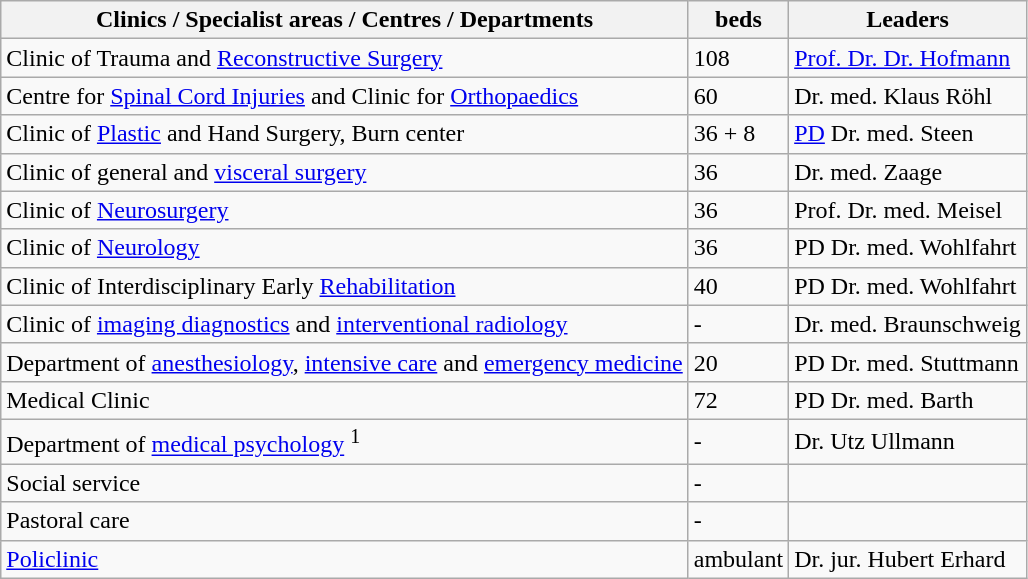<table class="wikitable">
<tr>
<th>Clinics / Specialist areas / Centres / Departments</th>
<th>beds</th>
<th>Leaders</th>
</tr>
<tr>
<td>Clinic of Trauma and <a href='#'>Reconstructive Surgery</a></td>
<td>108</td>
<td><a href='#'>Prof. Dr. Dr. Hofmann</a></td>
</tr>
<tr>
<td>Centre for <a href='#'>Spinal Cord Injuries</a> and Clinic for <a href='#'>Orthopaedics</a></td>
<td>60</td>
<td>Dr. med. Klaus Röhl</td>
</tr>
<tr>
<td>Clinic of <a href='#'>Plastic</a> and Hand Surgery, Burn center</td>
<td>36 + 8</td>
<td><a href='#'>PD</a> Dr. med. Steen</td>
</tr>
<tr>
<td>Clinic of general and <a href='#'>visceral surgery</a></td>
<td>36</td>
<td>Dr. med. Zaage</td>
</tr>
<tr>
<td>Clinic of <a href='#'>Neurosurgery</a></td>
<td>36</td>
<td>Prof. Dr. med. Meisel</td>
</tr>
<tr>
<td>Clinic of <a href='#'>Neurology</a></td>
<td>36</td>
<td>PD Dr. med. Wohlfahrt</td>
</tr>
<tr>
<td>Clinic of Interdisciplinary Early <a href='#'>Rehabilitation</a></td>
<td>40</td>
<td>PD Dr. med. Wohlfahrt</td>
</tr>
<tr>
<td>Clinic of <a href='#'>imaging diagnostics</a> and <a href='#'>interventional radiology</a></td>
<td>-</td>
<td>Dr. med. Braunschweig</td>
</tr>
<tr>
<td>Department of <a href='#'>anesthesiology</a>, <a href='#'>intensive care</a> and <a href='#'>emergency medicine</a></td>
<td>20</td>
<td>PD Dr. med. Stuttmann</td>
</tr>
<tr>
<td>Medical Clinic</td>
<td>72</td>
<td>PD Dr. med. Barth</td>
</tr>
<tr>
<td>Department of <a href='#'>medical psychology</a> <sup>1</sup></td>
<td>-</td>
<td>Dr. Utz Ullmann</td>
</tr>
<tr>
<td>Social service</td>
<td>-</td>
<td></td>
</tr>
<tr>
<td>Pastoral care</td>
<td>-</td>
<td></td>
</tr>
<tr>
<td><a href='#'>Policlinic</a></td>
<td>ambulant</td>
<td>Dr. jur. Hubert Erhard</td>
</tr>
</table>
